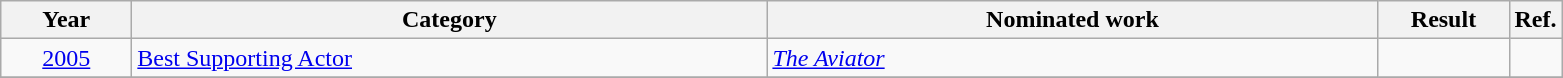<table class=wikitable>
<tr>
<th scope="col" style="width:5em;">Year</th>
<th scope="col" style="width:26em;">Category</th>
<th scope="col" style="width:25em;">Nominated work</th>
<th scope="col" style="width:5em;">Result</th>
<th>Ref.</th>
</tr>
<tr>
<td style="text-align:center;"><a href='#'>2005</a></td>
<td><a href='#'>Best Supporting Actor</a></td>
<td><em><a href='#'>The Aviator</a></em></td>
<td></td>
<td></td>
</tr>
<tr>
</tr>
</table>
